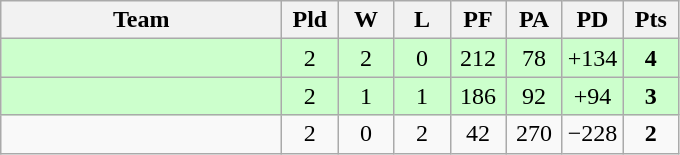<table class=wikitable style="text-align:center">
<tr>
<th width=180>Team</th>
<th width=30>Pld</th>
<th width=30>W</th>
<th width=30>L</th>
<th width=30>PF</th>
<th width=30>PA</th>
<th width=30>PD</th>
<th width=30>Pts</th>
</tr>
<tr bgcolor=ccffcc>
<td align=left></td>
<td>2</td>
<td>2</td>
<td>0</td>
<td>212</td>
<td>78</td>
<td>+134</td>
<td><strong>4</strong></td>
</tr>
<tr bgcolor=ccffcc>
<td align=left></td>
<td>2</td>
<td>1</td>
<td>1</td>
<td>186</td>
<td>92</td>
<td>+94</td>
<td><strong>3</strong></td>
</tr>
<tr>
<td align=left></td>
<td>2</td>
<td>0</td>
<td>2</td>
<td>42</td>
<td>270</td>
<td>−228</td>
<td><strong>2</strong></td>
</tr>
</table>
